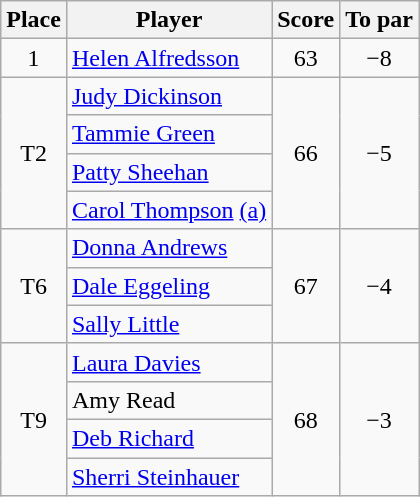<table class=wikitable style="text-align:center">
<tr>
<th>Place</th>
<th>Player</th>
<th>Score</th>
<th>To par</th>
</tr>
<tr>
<td>1</td>
<td align=left> <a href='#'>Helen Alfredsson</a></td>
<td align=center>63</td>
<td align=center>−8</td>
</tr>
<tr>
<td rowspan=4>T2</td>
<td align=left> <a href='#'>Judy Dickinson</a></td>
<td rowspan=4>66</td>
<td rowspan=4>−5</td>
</tr>
<tr>
<td align=left> <a href='#'>Tammie Green</a></td>
</tr>
<tr>
<td align=left> <a href='#'>Patty Sheehan</a></td>
</tr>
<tr>
<td align=left> <a href='#'>Carol Thompson</a> <a href='#'>(a)</a></td>
</tr>
<tr>
<td rowspan=3>T6</td>
<td align=left> <a href='#'>Donna Andrews</a></td>
<td rowspan=3>67</td>
<td rowspan=3>−4</td>
</tr>
<tr>
<td align=left> <a href='#'>Dale Eggeling</a></td>
</tr>
<tr>
<td align=left> <a href='#'>Sally Little</a></td>
</tr>
<tr>
<td rowspan=4>T9</td>
<td align=left> <a href='#'>Laura Davies</a></td>
<td rowspan=4>68</td>
<td rowspan=4>−3</td>
</tr>
<tr>
<td align=left> Amy Read</td>
</tr>
<tr>
<td align=left> <a href='#'>Deb Richard</a></td>
</tr>
<tr>
<td align=left> <a href='#'>Sherri Steinhauer</a></td>
</tr>
</table>
